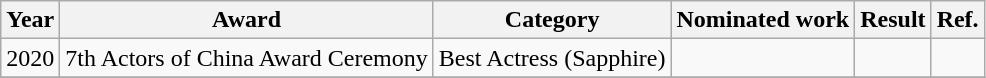<table class="wikitable">
<tr>
<th>Year</th>
<th>Award</th>
<th>Category</th>
<th>Nominated work</th>
<th>Result</th>
<th>Ref.</th>
</tr>
<tr>
<td>2020</td>
<td>7th Actors of China Award Ceremony</td>
<td>Best Actress (Sapphire)</td>
<td></td>
<td></td>
<td></td>
</tr>
<tr>
</tr>
</table>
